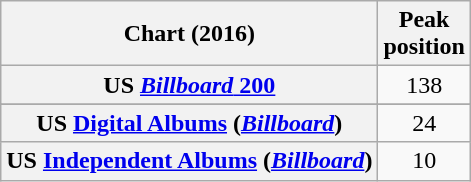<table class="wikitable sortable plainrowheaders" style="text-align:center">
<tr>
<th scope="col">Chart (2016)</th>
<th scope="col">Peak<br> position</th>
</tr>
<tr>
<th scope="row">US <a href='#'><em>Billboard</em> 200</a></th>
<td>138</td>
</tr>
<tr>
</tr>
<tr>
</tr>
<tr>
<th scope="row">US <a href='#'>Digital Albums</a> (<em><a href='#'>Billboard</a></em>)</th>
<td>24</td>
</tr>
<tr>
<th scope="row">US <a href='#'>Independent Albums</a> (<em><a href='#'>Billboard</a></em>)</th>
<td>10</td>
</tr>
</table>
